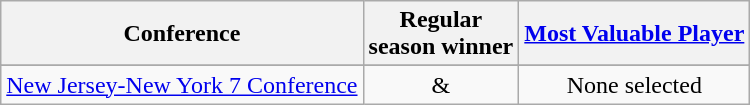<table class="wikitable" style="text-align:center;">
<tr>
<th>Conference</th>
<th>Regular <br> season winner</th>
<th><a href='#'>Most Valuable Player</a></th>
</tr>
<tr>
</tr>
<tr>
<td><a href='#'>New Jersey-New York 7 Conference</a></td>
<td> & </td>
<td>None selected</td>
</tr>
</table>
